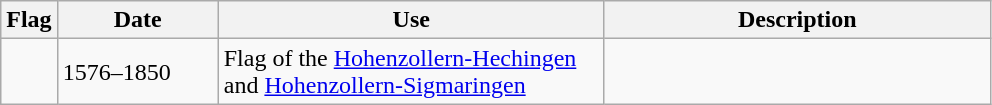<table class="wikitable">
<tr>
<th>Flag</th>
<th style="width:100px">Date</th>
<th style="width:250px">Use</th>
<th style="width:250px">Description</th>
</tr>
<tr>
<td></td>
<td>1576–1850</td>
<td>Flag of the <a href='#'>Hohenzollern-Hechingen</a> and <a href='#'>Hohenzollern-Sigmaringen</a></td>
<td></td>
</tr>
</table>
